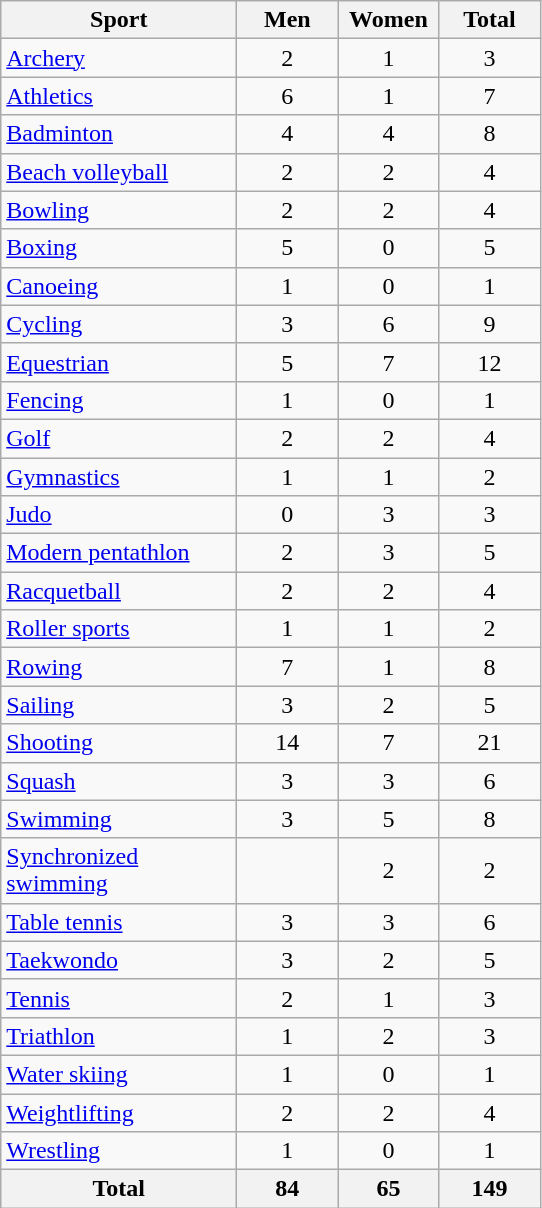<table class="wikitable sortable" style="text-align:center">
<tr>
<th width=150>Sport</th>
<th width=60>Men</th>
<th width=60>Women</th>
<th width=60>Total</th>
</tr>
<tr>
<td align=left><a href='#'>Archery</a></td>
<td>2</td>
<td>1</td>
<td>3</td>
</tr>
<tr>
<td align=left><a href='#'>Athletics</a></td>
<td>6</td>
<td>1</td>
<td>7</td>
</tr>
<tr>
<td align=left><a href='#'>Badminton</a></td>
<td>4</td>
<td>4</td>
<td>8</td>
</tr>
<tr>
<td align=left><a href='#'>Beach volleyball</a></td>
<td>2</td>
<td>2</td>
<td>4</td>
</tr>
<tr>
<td align=left><a href='#'>Bowling</a></td>
<td>2</td>
<td>2</td>
<td>4</td>
</tr>
<tr>
<td align=left><a href='#'>Boxing</a></td>
<td>5</td>
<td>0</td>
<td>5</td>
</tr>
<tr>
<td align=left><a href='#'>Canoeing</a></td>
<td>1</td>
<td>0</td>
<td>1</td>
</tr>
<tr>
<td align=left><a href='#'>Cycling</a></td>
<td>3</td>
<td>6</td>
<td>9</td>
</tr>
<tr>
<td align=left><a href='#'>Equestrian</a></td>
<td>5</td>
<td>7</td>
<td>12</td>
</tr>
<tr>
<td align=left><a href='#'>Fencing</a></td>
<td>1</td>
<td>0</td>
<td>1</td>
</tr>
<tr>
<td align=left><a href='#'>Golf</a></td>
<td>2</td>
<td>2</td>
<td>4</td>
</tr>
<tr>
<td align=left><a href='#'>Gymnastics</a></td>
<td>1</td>
<td>1</td>
<td>2</td>
</tr>
<tr>
<td align=left><a href='#'>Judo</a></td>
<td>0</td>
<td>3</td>
<td>3</td>
</tr>
<tr>
<td align=left><a href='#'>Modern pentathlon</a></td>
<td>2</td>
<td>3</td>
<td>5</td>
</tr>
<tr>
<td align=left><a href='#'>Racquetball</a></td>
<td>2</td>
<td>2</td>
<td>4</td>
</tr>
<tr>
<td align=left><a href='#'>Roller sports</a></td>
<td>1</td>
<td>1</td>
<td>2</td>
</tr>
<tr>
<td align=left><a href='#'>Rowing</a></td>
<td>7</td>
<td>1</td>
<td>8</td>
</tr>
<tr>
<td align=left><a href='#'>Sailing</a></td>
<td>3</td>
<td>2</td>
<td>5</td>
</tr>
<tr>
<td align=left><a href='#'>Shooting</a></td>
<td>14</td>
<td>7</td>
<td>21</td>
</tr>
<tr>
<td align=left><a href='#'>Squash</a></td>
<td>3</td>
<td>3</td>
<td>6</td>
</tr>
<tr>
<td align=left><a href='#'>Swimming</a></td>
<td>3</td>
<td>5</td>
<td>8</td>
</tr>
<tr>
<td align=left><a href='#'>Synchronized swimming</a></td>
<td></td>
<td>2</td>
<td>2</td>
</tr>
<tr>
<td align=left><a href='#'>Table tennis</a></td>
<td>3</td>
<td>3</td>
<td>6</td>
</tr>
<tr>
<td align=left><a href='#'>Taekwondo</a></td>
<td>3</td>
<td>2</td>
<td>5</td>
</tr>
<tr>
<td align=left><a href='#'>Tennis</a></td>
<td>2</td>
<td>1</td>
<td>3</td>
</tr>
<tr>
<td align=left><a href='#'>Triathlon</a></td>
<td>1</td>
<td>2</td>
<td>3</td>
</tr>
<tr>
<td align=left><a href='#'>Water skiing</a></td>
<td>1</td>
<td>0</td>
<td>1</td>
</tr>
<tr>
<td align=left><a href='#'>Weightlifting</a></td>
<td>2</td>
<td>2</td>
<td>4</td>
</tr>
<tr>
<td align=left><a href='#'>Wrestling</a></td>
<td>1</td>
<td>0</td>
<td>1</td>
</tr>
<tr>
<th>Total</th>
<th>84</th>
<th>65</th>
<th>149</th>
</tr>
</table>
